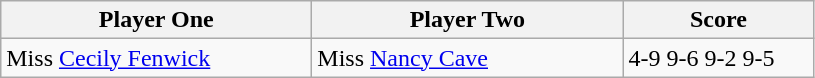<table class="wikitable">
<tr>
<th width=200>Player One</th>
<th width=200>Player Two</th>
<th width=120>Score</th>
</tr>
<tr>
<td> Miss <a href='#'>Cecily Fenwick</a></td>
<td> Miss <a href='#'>Nancy Cave</a></td>
<td>4-9 9-6 9-2 9-5</td>
</tr>
</table>
